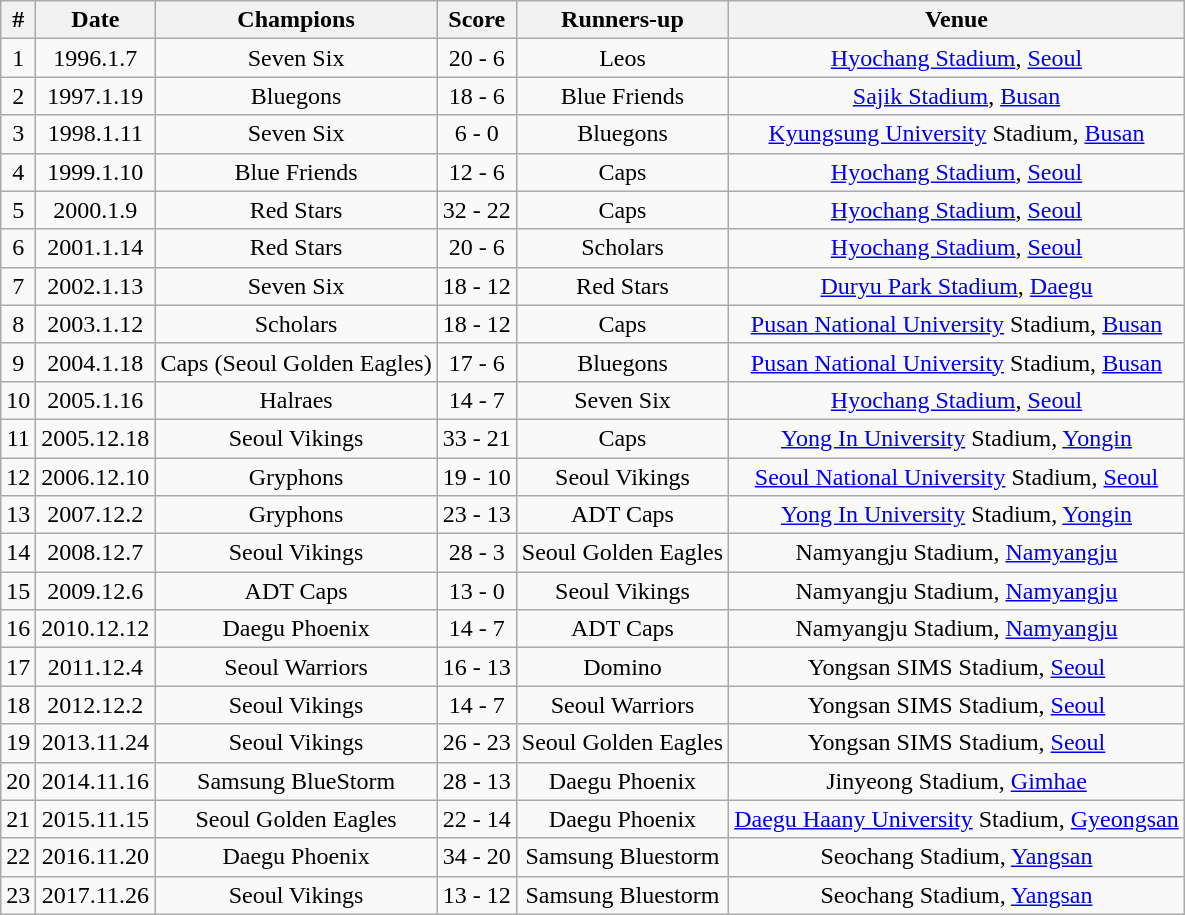<table class="wikitable">
<tr>
<th>#</th>
<th>Date</th>
<th>Champions</th>
<th>Score</th>
<th>Runners-up</th>
<th>Venue</th>
</tr>
<tr align="center">
<td>1</td>
<td>1996.1.7</td>
<td>Seven Six</td>
<td>20 - 6</td>
<td>Leos</td>
<td><a href='#'>Hyochang Stadium</a>, <a href='#'>Seoul</a></td>
</tr>
<tr align="center">
<td>2</td>
<td>1997.1.19</td>
<td>Bluegons</td>
<td>18 - 6</td>
<td>Blue Friends</td>
<td><a href='#'>Sajik Stadium</a>, <a href='#'>Busan</a></td>
</tr>
<tr align="center">
<td>3</td>
<td>1998.1.11</td>
<td>Seven Six</td>
<td>6 - 0</td>
<td>Bluegons</td>
<td><a href='#'>Kyungsung University</a> Stadium, <a href='#'>Busan</a></td>
</tr>
<tr align="center">
<td>4</td>
<td>1999.1.10</td>
<td>Blue Friends</td>
<td>12 - 6</td>
<td>Caps</td>
<td><a href='#'>Hyochang Stadium</a>, <a href='#'>Seoul</a></td>
</tr>
<tr align="center">
<td>5</td>
<td>2000.1.9</td>
<td>Red Stars</td>
<td>32 - 22</td>
<td>Caps</td>
<td><a href='#'>Hyochang Stadium</a>, <a href='#'>Seoul</a></td>
</tr>
<tr align="center">
<td>6</td>
<td>2001.1.14</td>
<td>Red Stars</td>
<td>20 - 6</td>
<td>Scholars</td>
<td><a href='#'>Hyochang Stadium</a>, <a href='#'>Seoul</a></td>
</tr>
<tr align="center">
<td>7</td>
<td>2002.1.13</td>
<td>Seven Six</td>
<td>18 - 12</td>
<td>Red Stars</td>
<td><a href='#'>Duryu Park Stadium</a>, <a href='#'>Daegu</a></td>
</tr>
<tr align="center">
<td>8</td>
<td>2003.1.12</td>
<td>Scholars</td>
<td>18 - 12</td>
<td>Caps</td>
<td><a href='#'>Pusan National University</a> Stadium, <a href='#'>Busan</a></td>
</tr>
<tr align="center">
<td>9</td>
<td>2004.1.18</td>
<td>Caps (Seoul Golden Eagles)</td>
<td>17 - 6</td>
<td>Bluegons</td>
<td><a href='#'>Pusan National University</a> Stadium, <a href='#'>Busan</a></td>
</tr>
<tr align="center">
<td>10</td>
<td>2005.1.16</td>
<td>Halraes</td>
<td>14 - 7</td>
<td>Seven Six</td>
<td><a href='#'>Hyochang Stadium</a>, <a href='#'>Seoul</a></td>
</tr>
<tr align="center">
<td>11</td>
<td>2005.12.18</td>
<td>Seoul Vikings</td>
<td>33 - 21</td>
<td>Caps</td>
<td><a href='#'>Yong In University</a> Stadium, <a href='#'>Yongin</a></td>
</tr>
<tr align="center">
<td>12</td>
<td>2006.12.10</td>
<td>Gryphons</td>
<td>19 - 10</td>
<td>Seoul Vikings</td>
<td><a href='#'>Seoul National University</a> Stadium, <a href='#'>Seoul</a></td>
</tr>
<tr align="center">
<td>13</td>
<td>2007.12.2</td>
<td>Gryphons</td>
<td>23 - 13</td>
<td>ADT Caps</td>
<td><a href='#'>Yong In University</a> Stadium, <a href='#'>Yongin</a></td>
</tr>
<tr align="center">
<td>14</td>
<td>2008.12.7</td>
<td>Seoul Vikings</td>
<td>28 - 3</td>
<td>Seoul Golden Eagles</td>
<td>Namyangju Stadium, <a href='#'>Namyangju</a></td>
</tr>
<tr align="center">
<td>15</td>
<td>2009.12.6</td>
<td>ADT Caps</td>
<td>13 - 0</td>
<td>Seoul Vikings</td>
<td>Namyangju Stadium, <a href='#'>Namyangju</a></td>
</tr>
<tr align="center">
<td>16</td>
<td>2010.12.12</td>
<td>Daegu Phoenix</td>
<td>14 - 7</td>
<td>ADT Caps</td>
<td>Namyangju Stadium, <a href='#'>Namyangju</a></td>
</tr>
<tr align="center">
<td>17</td>
<td>2011.12.4</td>
<td>Seoul Warriors</td>
<td>16 - 13</td>
<td>Domino</td>
<td>Yongsan SIMS Stadium, <a href='#'>Seoul</a></td>
</tr>
<tr align="center">
<td>18</td>
<td>2012.12.2</td>
<td>Seoul Vikings</td>
<td>14 - 7</td>
<td>Seoul Warriors</td>
<td>Yongsan SIMS Stadium, <a href='#'>Seoul</a></td>
</tr>
<tr align="center">
<td>19</td>
<td>2013.11.24</td>
<td>Seoul Vikings</td>
<td>26 - 23</td>
<td>Seoul Golden Eagles</td>
<td>Yongsan SIMS Stadium, <a href='#'>Seoul</a></td>
</tr>
<tr align="center">
<td>20</td>
<td>2014.11.16</td>
<td>Samsung BlueStorm</td>
<td>28 - 13</td>
<td>Daegu Phoenix</td>
<td>Jinyeong Stadium, <a href='#'>Gimhae</a></td>
</tr>
<tr align="center">
<td>21</td>
<td>2015.11.15</td>
<td>Seoul Golden Eagles</td>
<td>22 - 14</td>
<td>Daegu Phoenix</td>
<td><a href='#'>Daegu Haany University</a> Stadium, <a href='#'>Gyeongsan</a></td>
</tr>
<tr align="center">
<td>22</td>
<td>2016.11.20</td>
<td>Daegu Phoenix</td>
<td>34 - 20</td>
<td>Samsung Bluestorm</td>
<td>Seochang Stadium, <a href='#'>Yangsan</a></td>
</tr>
<tr align="center">
<td>23</td>
<td>2017.11.26</td>
<td>Seoul Vikings</td>
<td>13 - 12</td>
<td>Samsung Bluestorm</td>
<td>Seochang Stadium, <a href='#'>Yangsan</a></td>
</tr>
</table>
